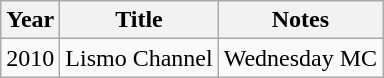<table class="wikitable">
<tr>
<th>Year</th>
<th>Title</th>
<th>Notes</th>
</tr>
<tr>
<td>2010</td>
<td>Lismo Channel</td>
<td>Wednesday MC</td>
</tr>
</table>
